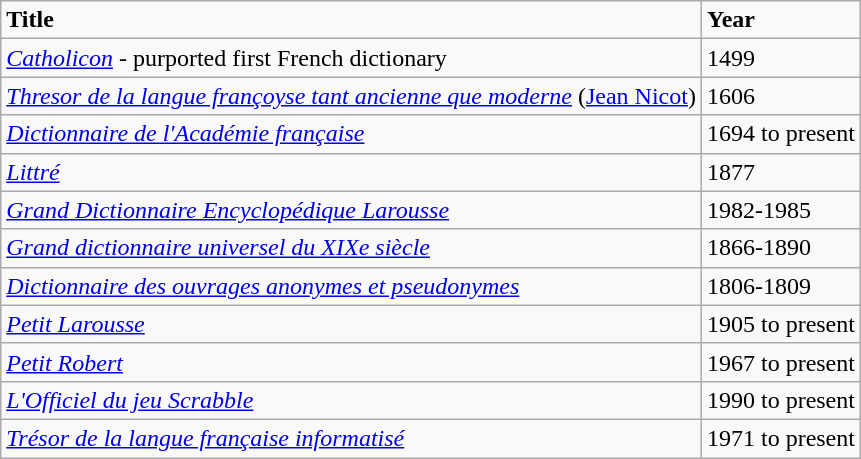<table class="wikitable sortable">
<tr>
<td><strong>Title</strong></td>
<td><strong>Year</strong></td>
</tr>
<tr>
<td><em><a href='#'>Catholicon</a></em> - purported first French dictionary</td>
<td>1499</td>
</tr>
<tr>
<td><em><a href='#'>Thresor de la langue françoyse tant ancienne que moderne</a></em> (<a href='#'>Jean Nicot</a>)</td>
<td>1606</td>
</tr>
<tr>
<td><em><a href='#'>Dictionnaire de l'Académie française</a></em></td>
<td>1694 to present</td>
</tr>
<tr>
<td><em><a href='#'>Littré</a></em></td>
<td>1877</td>
</tr>
<tr>
<td><em><a href='#'>Grand Dictionnaire Encyclopédique Larousse</a></em></td>
<td>1982-1985</td>
</tr>
<tr>
<td><em><a href='#'>Grand dictionnaire universel du XIXe siècle</a></em></td>
<td>1866-1890</td>
</tr>
<tr>
<td><em><a href='#'>Dictionnaire des ouvrages anonymes et pseudonymes</a></em></td>
<td>1806-1809</td>
</tr>
<tr>
<td><em><a href='#'>Petit Larousse</a></em></td>
<td>1905 to present</td>
</tr>
<tr>
<td><em><a href='#'>Petit Robert</a></em></td>
<td>1967 to present</td>
</tr>
<tr>
<td><em><a href='#'>L'Officiel du jeu Scrabble</a></em></td>
<td>1990 to present</td>
</tr>
<tr>
<td><em><a href='#'>Trésor de la langue française informatisé</a></em></td>
<td>1971 to present</td>
</tr>
</table>
